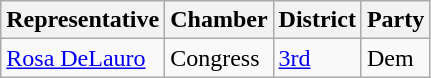<table class="wikitable">
<tr>
<th>Representative</th>
<th>Chamber</th>
<th>District</th>
<th>Party</th>
</tr>
<tr>
<td><a href='#'>Rosa DeLauro</a></td>
<td>Congress</td>
<td><a href='#'>3rd</a></td>
<td>Dem</td>
</tr>
</table>
